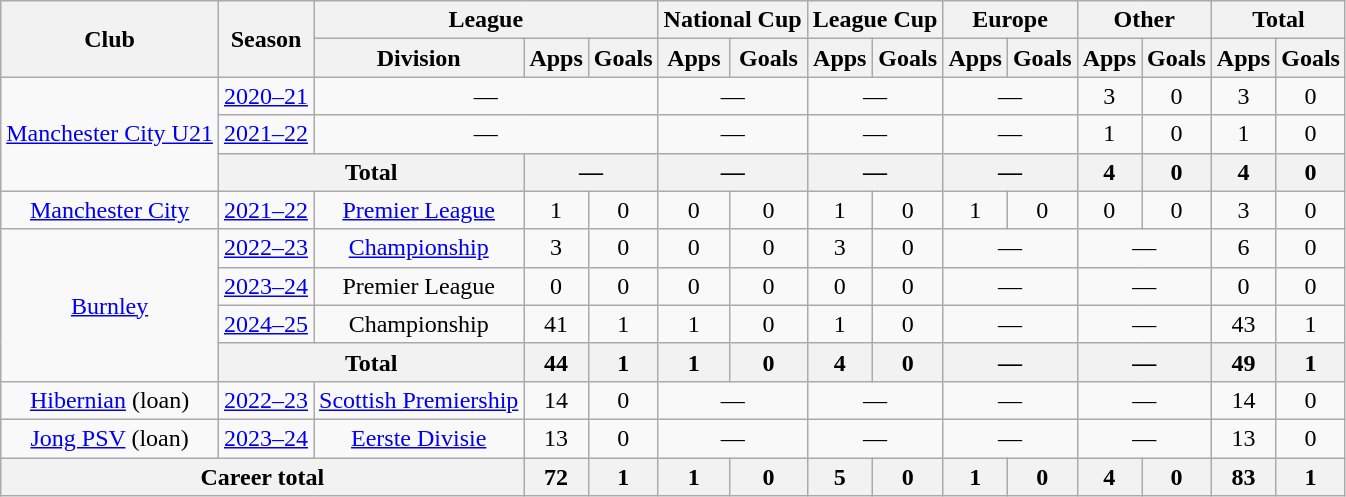<table class=wikitable style=text-align:center>
<tr>
<th rowspan=2>Club</th>
<th rowspan=2>Season</th>
<th colspan=3>League</th>
<th colspan=2>National Cup</th>
<th colspan=2>League Cup</th>
<th colspan=2>Europe</th>
<th colspan=2>Other</th>
<th colspan=2>Total</th>
</tr>
<tr>
<th>Division</th>
<th>Apps</th>
<th>Goals</th>
<th>Apps</th>
<th>Goals</th>
<th>Apps</th>
<th>Goals</th>
<th>Apps</th>
<th>Goals</th>
<th>Apps</th>
<th>Goals</th>
<th>Apps</th>
<th>Goals</th>
</tr>
<tr>
<td rowspan=3><a href='#'>Manchester City U21</a></td>
<td><a href='#'>2020–21</a></td>
<td colspan=3>—</td>
<td colspan=2>—</td>
<td colspan=2>—</td>
<td colspan=2>—</td>
<td>3</td>
<td>0</td>
<td>3</td>
<td>0</td>
</tr>
<tr>
<td><a href='#'>2021–22</a></td>
<td colspan=3>—</td>
<td colspan=2>—</td>
<td colspan=2>—</td>
<td colspan=2>—</td>
<td>1</td>
<td>0</td>
<td>1</td>
<td>0</td>
</tr>
<tr>
<th colspan="2">Total</th>
<th colspan=2>—</th>
<th colspan=2>—</th>
<th colspan=2>—</th>
<th colspan=2>—</th>
<th>4</th>
<th>0</th>
<th>4</th>
<th>0</th>
</tr>
<tr>
<td><a href='#'>Manchester City</a></td>
<td><a href='#'>2021–22</a></td>
<td><a href='#'>Premier League</a></td>
<td>1</td>
<td>0</td>
<td>0</td>
<td>0</td>
<td>1</td>
<td>0</td>
<td>1</td>
<td>0</td>
<td>0</td>
<td>0</td>
<td>3</td>
<td>0</td>
</tr>
<tr>
<td rowspan=4><a href='#'>Burnley</a></td>
<td><a href='#'>2022–23</a></td>
<td><a href='#'>Championship</a></td>
<td>3</td>
<td>0</td>
<td>0</td>
<td>0</td>
<td>3</td>
<td>0</td>
<td colspan=2>—</td>
<td colspan=2>—</td>
<td>6</td>
<td>0</td>
</tr>
<tr>
<td><a href='#'>2023–24</a></td>
<td>Premier League</td>
<td>0</td>
<td>0</td>
<td>0</td>
<td>0</td>
<td>0</td>
<td>0</td>
<td colspan=2>—</td>
<td colspan=2>—</td>
<td>0</td>
<td>0</td>
</tr>
<tr>
<td><a href='#'>2024–25</a></td>
<td>Championship</td>
<td>41</td>
<td>1</td>
<td>1</td>
<td>0</td>
<td>1</td>
<td>0</td>
<td colspan=2>—</td>
<td colspan=2>—</td>
<td>43</td>
<td>1</td>
</tr>
<tr>
<th colspan="2">Total</th>
<th>44</th>
<th>1</th>
<th>1</th>
<th>0</th>
<th>4</th>
<th>0</th>
<th colspan="2">—</th>
<th colspan="2">—</th>
<th>49</th>
<th>1</th>
</tr>
<tr>
<td><a href='#'>Hibernian</a> (loan)</td>
<td><a href='#'>2022–23</a></td>
<td><a href='#'>Scottish Premiership</a></td>
<td>14</td>
<td>0</td>
<td colspan=2>—</td>
<td colspan=2>—</td>
<td colspan=2>—</td>
<td colspan=2>—</td>
<td>14</td>
<td>0</td>
</tr>
<tr>
<td><a href='#'>Jong PSV</a> (loan)</td>
<td><a href='#'>2023–24</a></td>
<td><a href='#'>Eerste Divisie</a></td>
<td>13</td>
<td>0</td>
<td colspan=2>—</td>
<td colspan=2>—</td>
<td colspan=2>—</td>
<td colspan=2>—</td>
<td>13</td>
<td>0</td>
</tr>
<tr>
<th colspan=3>Career total</th>
<th>72</th>
<th>1</th>
<th>1</th>
<th>0</th>
<th>5</th>
<th>0</th>
<th>1</th>
<th>0</th>
<th>4</th>
<th>0</th>
<th>83</th>
<th>1</th>
</tr>
</table>
